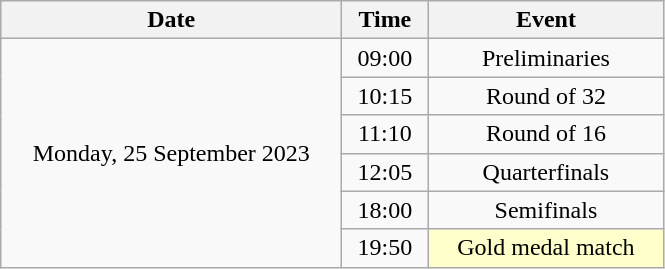<table class = "wikitable" style="text-align:center;">
<tr>
<th width=220>Date</th>
<th width=50>Time</th>
<th width=150>Event</th>
</tr>
<tr>
<td rowspan=6>Monday, 25 September 2023</td>
<td>09:00</td>
<td>Preliminaries</td>
</tr>
<tr>
<td>10:15</td>
<td>Round of 32</td>
</tr>
<tr>
<td>11:10</td>
<td>Round of 16</td>
</tr>
<tr>
<td>12:05</td>
<td>Quarterfinals</td>
</tr>
<tr>
<td>18:00</td>
<td>Semifinals</td>
</tr>
<tr>
<td>19:50</td>
<td bgcolor=ffffcc>Gold medal match</td>
</tr>
</table>
